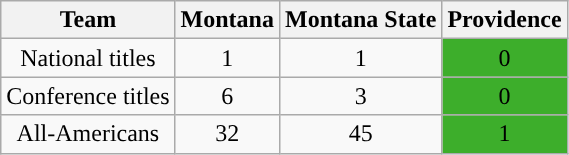<table class="wikitable" style="text-align:center;">
<tr>
<th>Team</th>
<th>Montana</th>
<th>Montana State</th>
<th>Providence</th>
</tr>
<tr>
<td>National titles</td>
<td>1</td>
<td>1</td>
<td style="background: #3dae2b">0</td>
</tr>
<tr>
<td>Conference titles</td>
<td>6</td>
<td>3</td>
<td style="background: #3dae2b">0</td>
</tr>
<tr>
<td>All-Americans</td>
<td>32</td>
<td>45</td>
<td style="background: #3dae2b">1</td>
</tr>
</table>
